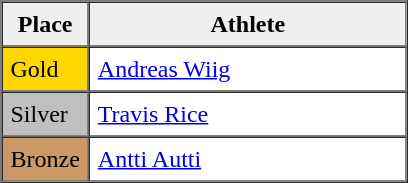<table border=1 cellpadding=5 cellspacing=0>
<tr>
<th style="background:#efefef;" width="20">Place</th>
<th style="background:#efefef;" width="200">Athlete</th>
</tr>
<tr align=left>
<td style="background:gold;">Gold</td>
<td><a href='#'>Andreas Wiig</a></td>
</tr>
<tr align=left>
<td style="background:silver;">Silver</td>
<td><a href='#'>Travis Rice</a></td>
</tr>
<tr align=left>
<td style="background:#CC9966;">Bronze</td>
<td><a href='#'>Antti Autti</a></td>
</tr>
</table>
